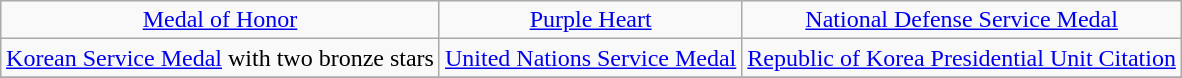<table class="wikitable" style="margin:1em auto; text-align:center;">
<tr>
<td><a href='#'>Medal of Honor</a></td>
<td><a href='#'>Purple Heart</a></td>
<td><a href='#'>National Defense Service Medal</a></td>
</tr>
<tr>
<td><a href='#'>Korean Service Medal</a> with two bronze stars</td>
<td><a href='#'>United Nations Service Medal</a></td>
<td><a href='#'>Republic of Korea Presidential Unit Citation</a></td>
</tr>
<tr>
</tr>
</table>
